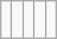<table class="wikitable right">
<tr>
<td><br></td>
<td><br></td>
<td><br></td>
<td><br></td>
<td><br></td>
</tr>
</table>
